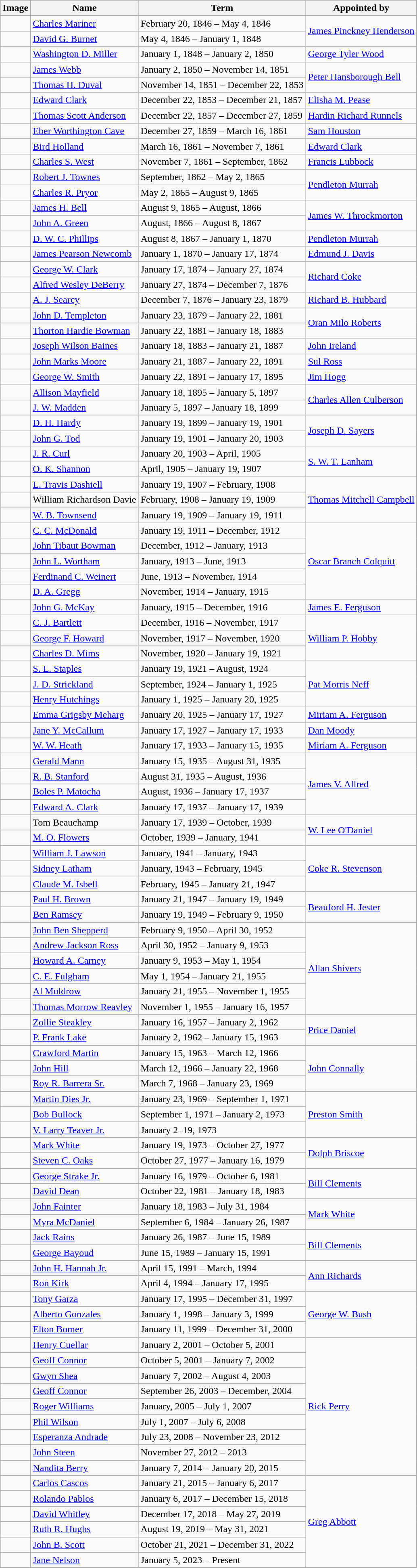<table class=wikitable>
<tr>
<th>Image</th>
<th>Name</th>
<th>Term</th>
<th>Appointed by</th>
</tr>
<tr>
<td></td>
<td><a href='#'>Charles Mariner</a></td>
<td>February 20, 1846 – May 4, 1846</td>
<td rowspan="2"><a href='#'>James Pinckney Henderson</a></td>
</tr>
<tr>
<td></td>
<td><a href='#'>David G. Burnet</a></td>
<td>May 4, 1846 – January 1, 1848</td>
</tr>
<tr>
<td></td>
<td><a href='#'>Washington D. Miller</a></td>
<td>January 1, 1848 – January 2, 1850</td>
<td><a href='#'>George Tyler Wood</a></td>
</tr>
<tr>
<td></td>
<td><a href='#'>James Webb</a></td>
<td>January 2, 1850 – November 14, 1851</td>
<td rowspan="2"><a href='#'>Peter Hansborough Bell</a></td>
</tr>
<tr>
<td></td>
<td><a href='#'>Thomas H. Duval</a></td>
<td>November 14, 1851 – December 22, 1853</td>
</tr>
<tr>
<td></td>
<td><a href='#'>Edward Clark</a></td>
<td>December 22, 1853 – December 21, 1857</td>
<td><a href='#'>Elisha M. Pease</a></td>
</tr>
<tr>
<td></td>
<td><a href='#'>Thomas Scott Anderson</a></td>
<td>December 22, 1857 – December 27, 1859</td>
<td><a href='#'>Hardin Richard Runnels</a></td>
</tr>
<tr>
<td></td>
<td><a href='#'>Eber Worthington Cave</a></td>
<td>December 27, 1859 – March 16, 1861</td>
<td><a href='#'>Sam Houston</a></td>
</tr>
<tr>
<td></td>
<td><a href='#'>Bird Holland</a></td>
<td>March 16, 1861 – November 7, 1861</td>
<td><a href='#'>Edward Clark</a></td>
</tr>
<tr>
<td></td>
<td><a href='#'>Charles S. West</a></td>
<td>November 7, 1861 – September, 1862</td>
<td><a href='#'>Francis Lubbock</a></td>
</tr>
<tr>
<td></td>
<td><a href='#'>Robert J. Townes</a></td>
<td>September, 1862 – May 2, 1865</td>
<td rowspan="2"><a href='#'>Pendleton Murrah</a></td>
</tr>
<tr>
<td></td>
<td><a href='#'>Charles R. Pryor</a></td>
<td>May 2, 1865 – August 9, 1865</td>
</tr>
<tr>
<td></td>
<td><a href='#'>James H. Bell</a></td>
<td>August 9, 1865 – August, 1866</td>
<td rowspan="2"><a href='#'>James W. Throckmorton</a></td>
</tr>
<tr>
<td></td>
<td><a href='#'>John A. Green</a></td>
<td>August, 1866 – August 8, 1867</td>
</tr>
<tr>
<td></td>
<td><a href='#'>D. W. C. Phillips</a></td>
<td>August 8, 1867 – January 1, 1870</td>
<td><a href='#'>Pendleton Murrah</a></td>
</tr>
<tr>
<td></td>
<td><a href='#'>James Pearson Newcomb</a></td>
<td>January 1, 1870 – January 17, 1874</td>
<td><a href='#'>Edmund J. Davis</a></td>
</tr>
<tr>
<td></td>
<td><a href='#'>George W. Clark</a></td>
<td>January 17, 1874 – January 27, 1874</td>
<td rowspan="2"><a href='#'>Richard Coke</a></td>
</tr>
<tr>
<td></td>
<td><a href='#'>Alfred Wesley DeBerry</a></td>
<td>January 27, 1874 – December 7, 1876</td>
</tr>
<tr>
<td></td>
<td><a href='#'>A. J. Searcy</a></td>
<td>December 7, 1876 – January 23, 1879</td>
<td><a href='#'>Richard B. Hubbard</a></td>
</tr>
<tr>
<td></td>
<td><a href='#'>John D. Templeton</a></td>
<td>January 23, 1879 – January 22, 1881</td>
<td rowspan="2"><a href='#'>Oran Milo Roberts</a></td>
</tr>
<tr>
<td></td>
<td><a href='#'>Thorton Hardie Bowman</a></td>
<td>January 22, 1881 – January 18, 1883</td>
</tr>
<tr>
<td></td>
<td><a href='#'>Joseph Wilson Baines</a></td>
<td>January 18, 1883 – January 21, 1887</td>
<td><a href='#'>John Ireland</a></td>
</tr>
<tr>
<td></td>
<td><a href='#'>John Marks Moore</a></td>
<td>January 21, 1887 – January 22, 1891</td>
<td><a href='#'>Sul Ross</a></td>
</tr>
<tr>
<td></td>
<td><a href='#'>George W. Smith</a></td>
<td>January 22, 1891 – January 17, 1895</td>
<td><a href='#'>Jim Hogg</a></td>
</tr>
<tr>
<td></td>
<td><a href='#'>Allison Mayfield</a></td>
<td>January 18, 1895 – January 5, 1897</td>
<td rowspan="2"><a href='#'>Charles Allen Culberson</a></td>
</tr>
<tr>
<td></td>
<td><a href='#'>J. W. Madden</a></td>
<td>January 5, 1897 – January 18, 1899</td>
</tr>
<tr>
<td></td>
<td><a href='#'>D. H. Hardy</a></td>
<td>January 19, 1899 – January 19, 1901</td>
<td rowspan="2"><a href='#'>Joseph D. Sayers</a></td>
</tr>
<tr>
<td></td>
<td><a href='#'>John G. Tod</a></td>
<td>January 19, 1901 – January 20, 1903</td>
</tr>
<tr>
<td></td>
<td><a href='#'>J. R. Curl</a></td>
<td>January 20, 1903 – April, 1905</td>
<td rowspan="2"><a href='#'>S. W. T. Lanham</a></td>
</tr>
<tr>
<td></td>
<td><a href='#'>O. K. Shannon</a></td>
<td>April, 1905 – January 19, 1907</td>
</tr>
<tr>
<td></td>
<td><a href='#'>L. Travis Dashiell</a></td>
<td>January 19, 1907 – February, 1908</td>
<td rowspan="3"><a href='#'>Thomas Mitchell Campbell</a></td>
</tr>
<tr>
<td></td>
<td>William Richardson Davie</td>
<td>February, 1908 – January 19, 1909</td>
</tr>
<tr>
<td></td>
<td><a href='#'>W. B. Townsend</a></td>
<td>January 19, 1909 – January 19, 1911</td>
</tr>
<tr>
<td></td>
<td><a href='#'>C. C. McDonald</a></td>
<td>January 19, 1911 – December, 1912</td>
<td rowspan="5"><a href='#'>Oscar Branch Colquitt</a></td>
</tr>
<tr>
<td></td>
<td><a href='#'>John Tibaut Bowman</a></td>
<td>December, 1912 – January, 1913</td>
</tr>
<tr>
<td></td>
<td><a href='#'>John L. Wortham</a></td>
<td>January, 1913 – June, 1913</td>
</tr>
<tr>
<td></td>
<td><a href='#'>Ferdinand C. Weinert</a></td>
<td>June, 1913 – November, 1914</td>
</tr>
<tr>
<td></td>
<td><a href='#'>D. A. Gregg</a></td>
<td>November, 1914 – January, 1915</td>
</tr>
<tr>
<td></td>
<td><a href='#'>John G. McKay</a></td>
<td>January, 1915 – December, 1916</td>
<td><a href='#'>James E. Ferguson</a></td>
</tr>
<tr>
<td></td>
<td><a href='#'>C. J. Bartlett</a></td>
<td>December, 1916 – November, 1917</td>
<td rowspan="3"><a href='#'>William P. Hobby</a></td>
</tr>
<tr>
<td></td>
<td><a href='#'>George F. Howard</a></td>
<td>November, 1917 – November, 1920</td>
</tr>
<tr>
<td></td>
<td><a href='#'>Charles D. Mims</a></td>
<td>November, 1920 – January 19, 1921</td>
</tr>
<tr>
<td></td>
<td><a href='#'>S. L. Staples</a></td>
<td>January 19, 1921 – August, 1924</td>
<td rowspan="3"><a href='#'>Pat Morris Neff</a></td>
</tr>
<tr>
<td></td>
<td><a href='#'>J. D. Strickland</a></td>
<td>September, 1924 – January 1, 1925</td>
</tr>
<tr>
<td></td>
<td><a href='#'>Henry Hutchings</a></td>
<td>January 1, 1925 – January 20, 1925</td>
</tr>
<tr>
<td></td>
<td><a href='#'>Emma Grigsby Meharg</a></td>
<td>January 20, 1925 – January 17, 1927</td>
<td><a href='#'>Miriam A. Ferguson</a></td>
</tr>
<tr>
<td></td>
<td><a href='#'>Jane Y. McCallum</a></td>
<td>January 17, 1927 – January 17, 1933</td>
<td><a href='#'>Dan Moody</a></td>
</tr>
<tr>
<td></td>
<td><a href='#'>W. W. Heath</a></td>
<td>January 17, 1933 – January 15, 1935</td>
<td><a href='#'>Miriam A. Ferguson</a></td>
</tr>
<tr>
<td></td>
<td><a href='#'>Gerald Mann</a></td>
<td>January 15, 1935 – August 31, 1935</td>
<td rowspan="4"><a href='#'>James V. Allred</a></td>
</tr>
<tr>
<td></td>
<td><a href='#'>R. B. Stanford</a></td>
<td>August 31, 1935 – August, 1936</td>
</tr>
<tr>
<td></td>
<td><a href='#'>Boles P. Matocha</a></td>
<td>August, 1936 – January 17, 1937</td>
</tr>
<tr>
<td></td>
<td><a href='#'>Edward A. Clark</a></td>
<td>January 17, 1937 – January 17, 1939</td>
</tr>
<tr>
<td></td>
<td>Tom Beauchamp</td>
<td>January 17, 1939 – October, 1939</td>
<td rowspan="2"><a href='#'>W. Lee O'Daniel</a></td>
</tr>
<tr>
<td></td>
<td><a href='#'>M. O. Flowers</a></td>
<td>October, 1939 – January, 1941</td>
</tr>
<tr>
<td></td>
<td><a href='#'>William J. Lawson</a></td>
<td>January, 1941 – January, 1943</td>
<td rowspan="3"><a href='#'>Coke R. Stevenson</a></td>
</tr>
<tr>
<td></td>
<td><a href='#'>Sidney Latham</a></td>
<td>January, 1943 – February, 1945</td>
</tr>
<tr>
<td></td>
<td><a href='#'>Claude M. Isbell</a></td>
<td>February, 1945 – January 21, 1947</td>
</tr>
<tr>
<td></td>
<td><a href='#'>Paul H. Brown</a></td>
<td>January 21, 1947 – January 19, 1949</td>
<td rowspan="2"><a href='#'>Beauford H. Jester</a></td>
</tr>
<tr>
<td></td>
<td><a href='#'>Ben Ramsey</a></td>
<td>January 19, 1949 – February 9, 1950</td>
</tr>
<tr>
<td></td>
<td><a href='#'>John Ben Shepperd</a></td>
<td>February 9, 1950 – April 30, 1952</td>
<td rowspan="6"><a href='#'>Allan Shivers</a></td>
</tr>
<tr>
<td></td>
<td><a href='#'>Andrew Jackson Ross</a></td>
<td>April 30, 1952 – January 9, 1953</td>
</tr>
<tr>
<td></td>
<td><a href='#'>Howard A. Carney</a></td>
<td>January 9, 1953 – May 1, 1954</td>
</tr>
<tr>
<td></td>
<td><a href='#'>C. E. Fulgham</a></td>
<td>May 1, 1954 – January 21, 1955</td>
</tr>
<tr>
<td></td>
<td><a href='#'>Al Muldrow</a></td>
<td>January 21, 1955 – November 1, 1955</td>
</tr>
<tr>
<td></td>
<td><a href='#'>Thomas Morrow Reavley</a></td>
<td>November 1, 1955 – January 16, 1957</td>
</tr>
<tr>
<td></td>
<td><a href='#'>Zollie Steakley</a></td>
<td>January 16, 1957 – January 2, 1962</td>
<td rowspan="2"><a href='#'>Price Daniel</a></td>
</tr>
<tr>
<td></td>
<td><a href='#'>P. Frank Lake</a></td>
<td>January 2, 1962 – January 15, 1963</td>
</tr>
<tr>
<td></td>
<td><a href='#'>Crawford Martin</a></td>
<td>January 15, 1963 – March 12, 1966</td>
<td rowspan="3"><a href='#'>John Connally</a></td>
</tr>
<tr>
<td></td>
<td><a href='#'>John Hill</a></td>
<td>March 12, 1966 – January 22, 1968</td>
</tr>
<tr>
<td></td>
<td><a href='#'>Roy R. Barrera Sr.</a></td>
<td>March 7, 1968 – January 23, 1969</td>
</tr>
<tr>
<td></td>
<td><a href='#'>Martin Dies Jr.</a></td>
<td>January 23, 1969 – September 1, 1971</td>
<td rowspan="3"><a href='#'>Preston Smith</a></td>
</tr>
<tr>
<td></td>
<td><a href='#'>Bob Bullock</a></td>
<td>September 1, 1971 – January 2, 1973</td>
</tr>
<tr>
<td></td>
<td><a href='#'>V. Larry Teaver Jr.</a></td>
<td>January 2–19, 1973</td>
</tr>
<tr>
<td></td>
<td><a href='#'>Mark White</a></td>
<td>January 19, 1973 – October 27, 1977</td>
<td rowspan="2"><a href='#'>Dolph Briscoe</a></td>
</tr>
<tr>
<td></td>
<td><a href='#'>Steven C. Oaks</a></td>
<td>October 27, 1977 – January 16, 1979</td>
</tr>
<tr>
<td></td>
<td><a href='#'>George Strake Jr.</a></td>
<td>January 16, 1979 – October 6, 1981</td>
<td rowspan="2"><a href='#'>Bill Clements</a></td>
</tr>
<tr>
<td></td>
<td><a href='#'>David Dean</a></td>
<td>October 22, 1981 – January 18, 1983</td>
</tr>
<tr>
<td></td>
<td><a href='#'>John Fainter</a></td>
<td>January 18, 1983 – July 31, 1984</td>
<td rowspan="2"><a href='#'>Mark White</a></td>
</tr>
<tr>
<td></td>
<td><a href='#'>Myra McDaniel</a></td>
<td>September 6, 1984 – January 26, 1987</td>
</tr>
<tr>
<td></td>
<td><a href='#'>Jack Rains</a></td>
<td>January 26, 1987 – June 15, 1989</td>
<td rowspan="2"><a href='#'>Bill Clements</a></td>
</tr>
<tr>
<td></td>
<td><a href='#'>George Bayoud</a></td>
<td>June 15, 1989 – January 15, 1991</td>
</tr>
<tr>
<td></td>
<td><a href='#'>John H. Hannah Jr.</a></td>
<td>April 15, 1991 – March, 1994</td>
<td rowspan="2"><a href='#'>Ann Richards</a></td>
</tr>
<tr>
<td></td>
<td><a href='#'>Ron Kirk</a></td>
<td>April 4, 1994 – January 17, 1995</td>
</tr>
<tr>
<td></td>
<td><a href='#'>Tony Garza</a></td>
<td>January 17, 1995 – December 31, 1997</td>
<td rowspan="3"><a href='#'>George W. Bush</a></td>
</tr>
<tr>
<td></td>
<td><a href='#'>Alberto Gonzales</a></td>
<td>January 1, 1998 – January 3, 1999</td>
</tr>
<tr>
<td></td>
<td><a href='#'>Elton Bomer</a></td>
<td>January 11, 1999 – December 31, 2000</td>
</tr>
<tr>
<td></td>
<td><a href='#'>Henry Cuellar</a></td>
<td>January 2, 2001 – October 5, 2001</td>
<td rowspan="9"><a href='#'>Rick Perry</a></td>
</tr>
<tr>
<td></td>
<td><a href='#'>Geoff Connor</a><br></td>
<td>October 5, 2001 – January 7, 2002</td>
</tr>
<tr>
<td></td>
<td><a href='#'>Gwyn Shea</a></td>
<td>January 7, 2002 – August 4, 2003</td>
</tr>
<tr>
<td></td>
<td><a href='#'>Geoff Connor</a></td>
<td>September 26, 2003 – December, 2004</td>
</tr>
<tr>
<td></td>
<td><a href='#'>Roger Williams</a></td>
<td>January, 2005 – July 1, 2007</td>
</tr>
<tr>
<td></td>
<td><a href='#'>Phil Wilson</a></td>
<td>July 1, 2007 – July 6, 2008</td>
</tr>
<tr>
<td></td>
<td><a href='#'>Esperanza Andrade</a></td>
<td>July 23, 2008 – November 23, 2012</td>
</tr>
<tr>
<td></td>
<td><a href='#'>John Steen</a></td>
<td>November 27, 2012 – 2013</td>
</tr>
<tr>
<td></td>
<td><a href='#'>Nandita Berry</a></td>
<td>January 7, 2014 – January 20, 2015</td>
</tr>
<tr>
<td></td>
<td><a href='#'>Carlos Cascos</a></td>
<td>January 21, 2015 – January 6, 2017</td>
<td rowspan="6"><a href='#'>Greg Abbott</a></td>
</tr>
<tr>
<td></td>
<td><a href='#'>Rolando Pablos</a></td>
<td>January 6, 2017 – December 15, 2018</td>
</tr>
<tr>
<td></td>
<td><a href='#'>David Whitley</a></td>
<td>December 17, 2018 – May 27, 2019</td>
</tr>
<tr>
<td></td>
<td><a href='#'>Ruth R. Hughs</a></td>
<td>August 19, 2019 – May 31, 2021</td>
</tr>
<tr>
<td></td>
<td><a href='#'>John B. Scott</a></td>
<td>October 21, 2021 – December 31, 2022</td>
</tr>
<tr>
<td></td>
<td><a href='#'>Jane Nelson</a></td>
<td>January 5, 2023 – Present</td>
</tr>
</table>
